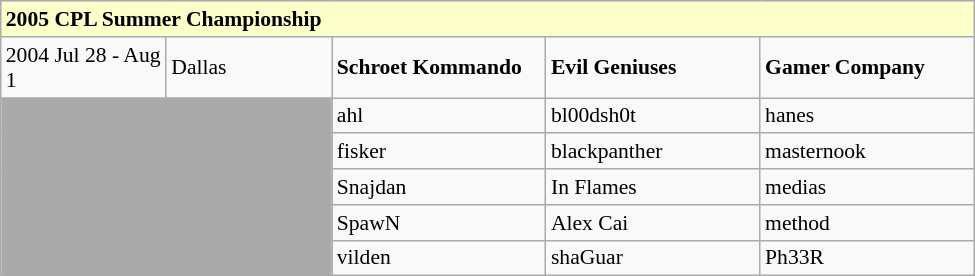<table class="wikitable collapsible collapsed"  style="font-size:90%; margin:0; width:650px;">
<tr>
<th colspan="5" style="background:#fcffca;text-align:left;">2005 CPL Summer Championship</th>
</tr>
<tr>
<td style="width:17%;">2004 Jul 28 - Aug 1</td>
<td style="width:17%;"> Dallas</td>
<td style="width:22%;"> <strong>Schroet Kommando</strong></td>
<td style="width:22%;"> <strong>Evil Geniuses</strong></td>
<td style="width:22%;"> <strong>Gamer Company</strong></td>
</tr>
<tr>
<td colspan="2" rowspan="5" style="background:#aaa;"></td>
<td> ahl</td>
<td> bl00dsh0t</td>
<td> hanes</td>
</tr>
<tr>
<td> fisker</td>
<td> blackpanther</td>
<td> masternook</td>
</tr>
<tr>
<td> Snajdan</td>
<td> In Flames</td>
<td> medias</td>
</tr>
<tr>
<td> SpawN</td>
<td> Alex Cai</td>
<td> method</td>
</tr>
<tr>
<td> vilden</td>
<td> shaGuar</td>
<td> Ph33R</td>
</tr>
</table>
